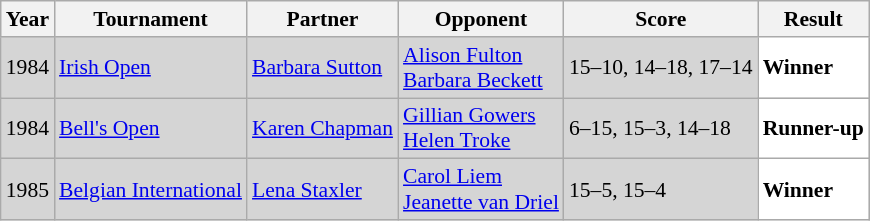<table class="sortable wikitable" style="font-size: 90%;">
<tr>
<th>Year</th>
<th>Tournament</th>
<th>Partner</th>
<th>Opponent</th>
<th>Score</th>
<th>Result</th>
</tr>
<tr style="background:#D5D5D5">
<td align="center">1984</td>
<td align="left"><a href='#'>Irish Open</a></td>
<td align="left"> <a href='#'>Barbara Sutton</a></td>
<td align="left"> <a href='#'>Alison Fulton</a><br> <a href='#'>Barbara Beckett</a></td>
<td align="left">15–10, 14–18, 17–14</td>
<td style="text-align:left; background: white"> <strong>Winner</strong></td>
</tr>
<tr style="background:#D5D5D5">
<td align="center">1984</td>
<td align="left"><a href='#'>Bell's Open</a></td>
<td align="left"> <a href='#'>Karen Chapman</a></td>
<td align="left"> <a href='#'>Gillian Gowers</a><br> <a href='#'>Helen Troke</a></td>
<td align="left">6–15, 15–3, 14–18</td>
<td style="text-align:left; background: white"> <strong>Runner-up</strong></td>
</tr>
<tr style="background:#D5D5D5">
<td align="center">1985</td>
<td align="left"><a href='#'>Belgian International</a></td>
<td align="left"> <a href='#'>Lena Staxler</a></td>
<td align="left"> <a href='#'>Carol Liem</a><br> <a href='#'>Jeanette van Driel</a></td>
<td align="left">15–5, 15–4</td>
<td style="text-align:left; background: white"> <strong>Winner</strong></td>
</tr>
</table>
